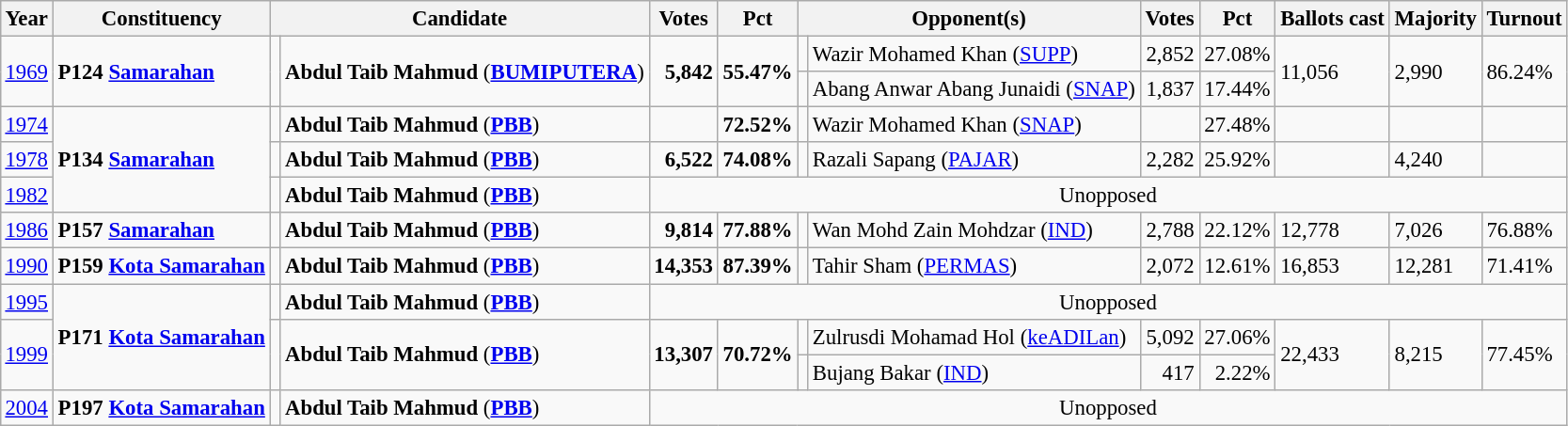<table class="wikitable" style="margin:0.5em ; font-size:95%">
<tr>
<th>Year</th>
<th>Constituency</th>
<th colspan=2>Candidate</th>
<th>Votes</th>
<th>Pct</th>
<th colspan=2>Opponent(s)</th>
<th>Votes</th>
<th>Pct</th>
<th>Ballots cast</th>
<th>Majority</th>
<th>Turnout</th>
</tr>
<tr>
<td rowspan=2><a href='#'>1969</a></td>
<td rowspan=2><strong>P124 <a href='#'>Samarahan</a></strong></td>
<td rowspan=2 ></td>
<td rowspan=2><strong>Abdul Taib Mahmud</strong> (<a href='#'><strong>BUMIPUTERA</strong></a>)</td>
<td rowspan=2 align=right><strong>5,842</strong></td>
<td rowspan=2><strong>55.47%</strong></td>
<td bgcolor=></td>
<td>Wazir Mohamed Khan (<a href='#'>SUPP</a>)</td>
<td align=right>2,852</td>
<td>27.08%</td>
<td rowspan=2>11,056</td>
<td rowspan=2>2,990</td>
<td rowspan=2>86.24%</td>
</tr>
<tr>
<td bgcolor=></td>
<td>Abang Anwar Abang Junaidi (<a href='#'>SNAP</a>)</td>
<td align=right>1,837</td>
<td>17.44%</td>
</tr>
<tr>
<td><a href='#'>1974</a></td>
<td rowspan=3><strong>P134 <a href='#'>Samarahan</a></strong></td>
<td></td>
<td><strong>Abdul Taib Mahmud</strong> (<a href='#'><strong>PBB</strong></a>)</td>
<td align=right></td>
<td><strong>72.52%</strong></td>
<td bgcolor=></td>
<td>Wazir Mohamed Khan (<a href='#'>SNAP</a>)</td>
<td align=right></td>
<td>27.48%</td>
<td></td>
<td></td>
<td></td>
</tr>
<tr>
<td><a href='#'>1978</a></td>
<td></td>
<td><strong>Abdul Taib Mahmud</strong> (<a href='#'><strong>PBB</strong></a>)</td>
<td align=right><strong>6,522</strong></td>
<td><strong>74.08%</strong></td>
<td></td>
<td>Razali Sapang (<a href='#'>PAJAR</a>)</td>
<td align=right>2,282</td>
<td>25.92%</td>
<td></td>
<td>4,240</td>
<td></td>
</tr>
<tr>
<td><a href='#'>1982</a></td>
<td></td>
<td><strong>Abdul Taib Mahmud</strong> (<a href='#'><strong>PBB</strong></a>)</td>
<td colspan=9 align=center>Unopposed</td>
</tr>
<tr>
<td><a href='#'>1986</a></td>
<td><strong>P157 <a href='#'>Samarahan</a></strong></td>
<td></td>
<td><strong>Abdul Taib Mahmud</strong> (<a href='#'><strong>PBB</strong></a>)</td>
<td align=right><strong>9,814</strong></td>
<td><strong>77.88%</strong></td>
<td></td>
<td>Wan Mohd Zain Mohdzar (<a href='#'>IND</a>)</td>
<td align=right>2,788</td>
<td>22.12%</td>
<td>12,778</td>
<td>7,026</td>
<td>76.88%</td>
</tr>
<tr>
<td><a href='#'>1990</a></td>
<td><strong>P159 <a href='#'>Kota Samarahan</a></strong></td>
<td></td>
<td><strong>Abdul Taib Mahmud</strong> (<a href='#'><strong>PBB</strong></a>)</td>
<td align=right><strong>14,353</strong></td>
<td><strong>87.39%</strong></td>
<td bgcolor=></td>
<td>Tahir Sham (<a href='#'>PERMAS</a>)</td>
<td align=right>2,072</td>
<td>12.61%</td>
<td>16,853</td>
<td>12,281</td>
<td>71.41%</td>
</tr>
<tr>
<td><a href='#'>1995</a></td>
<td rowspan=3><strong>P171 <a href='#'>Kota Samarahan</a></strong></td>
<td></td>
<td><strong>Abdul Taib Mahmud</strong> (<a href='#'><strong>PBB</strong></a>)</td>
<td colspan=9 align=center>Unopposed</td>
</tr>
<tr>
<td rowspan=2><a href='#'>1999</a></td>
<td rowspan=2 ></td>
<td rowspan=2><strong>Abdul Taib Mahmud</strong> (<a href='#'><strong>PBB</strong></a>)</td>
<td rowspan=2 align=right><strong>13,307</strong></td>
<td rowspan=2><strong>70.72%</strong></td>
<td></td>
<td>Zulrusdi Mohamad Hol (<a href='#'>keADILan</a>)</td>
<td align=right>5,092</td>
<td>27.06%</td>
<td rowspan=2>22,433</td>
<td rowspan=2>8,215</td>
<td rowspan=2>77.45%</td>
</tr>
<tr>
<td></td>
<td>Bujang Bakar (<a href='#'>IND</a>)</td>
<td align=right>417</td>
<td align=right>2.22%</td>
</tr>
<tr>
<td><a href='#'>2004</a></td>
<td><strong>P197 <a href='#'>Kota Samarahan</a></strong></td>
<td></td>
<td><strong>Abdul Taib Mahmud</strong> (<a href='#'><strong>PBB</strong></a>)</td>
<td colspan=9 align=center>Unopposed</td>
</tr>
</table>
